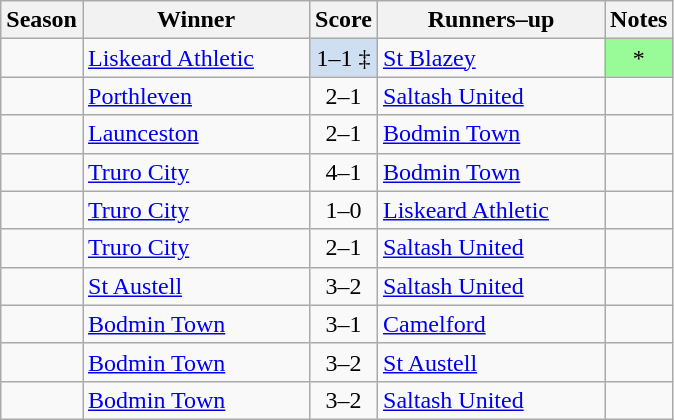<table class="sortable wikitable">
<tr>
<th>Season</th>
<th style="width:9em">Winner</th>
<th>Score</th>
<th style="width:9em">Runners–up</th>
<th>Notes</th>
</tr>
<tr>
<td align=center></td>
<td><a href='#'>Liskeard Athletic</a></td>
<td style="background-color:#cedff2" align=center>1–1 ‡</td>
<td><a href='#'>St Blazey</a></td>
<td style="background-color:#98FB98" align=center>*</td>
</tr>
<tr>
<td align=center></td>
<td><a href='#'>Porthleven</a></td>
<td align=center>2–1</td>
<td><a href='#'>Saltash United</a></td>
<td></td>
</tr>
<tr>
<td align=center></td>
<td><a href='#'>Launceston</a></td>
<td align=center>2–1</td>
<td><a href='#'>Bodmin Town</a></td>
<td></td>
</tr>
<tr>
<td align=center></td>
<td><a href='#'>Truro City</a></td>
<td align=center>4–1</td>
<td><a href='#'>Bodmin Town</a></td>
<td></td>
</tr>
<tr>
<td align=center></td>
<td><a href='#'>Truro City</a></td>
<td align=center>1–0</td>
<td><a href='#'>Liskeard Athletic</a></td>
<td></td>
</tr>
<tr>
<td align=center></td>
<td><a href='#'>Truro City</a></td>
<td align=center>2–1</td>
<td><a href='#'>Saltash United</a></td>
<td></td>
</tr>
<tr>
<td align=center></td>
<td><a href='#'>St Austell</a></td>
<td align=center>3–2</td>
<td><a href='#'>Saltash United</a></td>
<td></td>
</tr>
<tr>
<td align=center></td>
<td><a href='#'>Bodmin Town</a></td>
<td align=center>3–1</td>
<td><a href='#'>Camelford</a></td>
<td></td>
</tr>
<tr>
<td align=center></td>
<td><a href='#'>Bodmin Town</a></td>
<td align=center>3–2</td>
<td><a href='#'>St Austell</a></td>
<td></td>
</tr>
<tr>
<td align=center></td>
<td><a href='#'>Bodmin Town</a></td>
<td align=center>3–2</td>
<td><a href='#'>Saltash United</a></td>
<td></td>
</tr>
</table>
